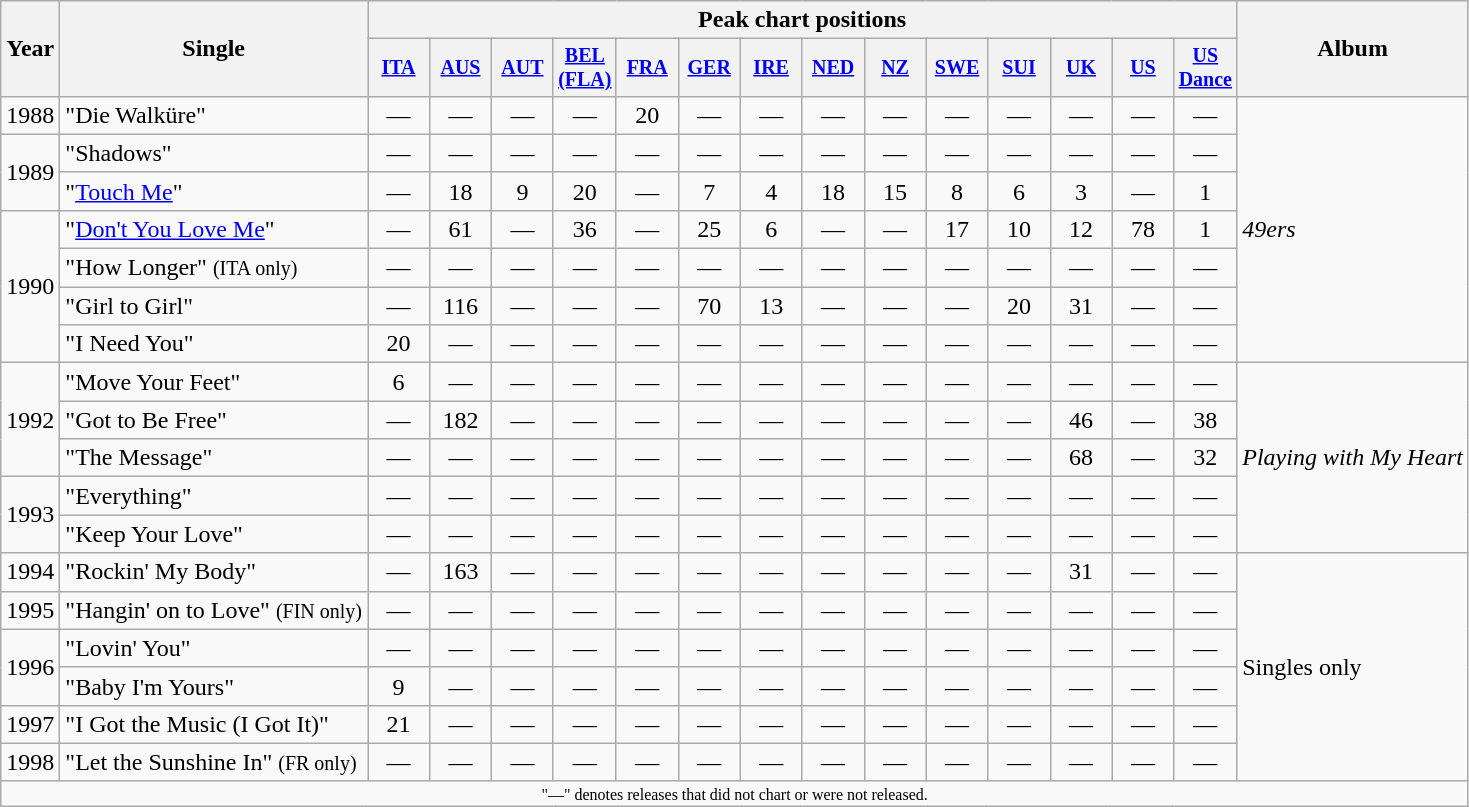<table class="wikitable" style="text-align:center;">
<tr>
<th rowspan="2">Year</th>
<th rowspan="2">Single</th>
<th colspan="14">Peak chart positions</th>
<th rowspan="2">Album</th>
</tr>
<tr style="font-size:smaller;">
<th width="35"><a href='#'>ITA</a><br></th>
<th width="35"><a href='#'>AUS</a><br></th>
<th width="35"><a href='#'>AUT</a></th>
<th width="35"><a href='#'>BEL<br>(FLA)</a></th>
<th width="35"><a href='#'>FRA</a></th>
<th width="35"><a href='#'>GER</a><br></th>
<th width="35"><a href='#'>IRE</a><br></th>
<th width="35"><a href='#'>NED</a></th>
<th width="35"><a href='#'>NZ</a></th>
<th width="35"><a href='#'>SWE</a><br></th>
<th width="35"><a href='#'>SUI</a><br></th>
<th width="35"><a href='#'>UK</a><br></th>
<th width="35"><a href='#'>US</a><br></th>
<th width="35"><a href='#'>US<br>Dance</a><br></th>
</tr>
<tr>
<td>1988</td>
<td align="left">"Die Walküre"</td>
<td align="center">—</td>
<td align="center">—</td>
<td align="center">—</td>
<td align="center">—</td>
<td align="center">20</td>
<td align="center">—</td>
<td align="center">—</td>
<td align="center">—</td>
<td align="center">—</td>
<td align="center">—</td>
<td align="center">—</td>
<td align="center">—</td>
<td align="center">—</td>
<td align="center">—</td>
<td align="left" rowspan="7"><em>49ers</em></td>
</tr>
<tr>
<td rowspan=2>1989</td>
<td align="left">"Shadows"</td>
<td align="center">—</td>
<td align="center">—</td>
<td align="center">—</td>
<td align="center">—</td>
<td align="center">—</td>
<td align="center">—</td>
<td align="center">—</td>
<td align="center">—</td>
<td align="center">—</td>
<td align="center">—</td>
<td align="center">—</td>
<td align="center">—</td>
<td align="center">—</td>
<td align="center">—</td>
</tr>
<tr>
<td align="left">"<a href='#'>Touch Me</a>"</td>
<td align="center">—</td>
<td align="center">18</td>
<td align="center">9</td>
<td align="center">20</td>
<td align="center">—</td>
<td align="center">7</td>
<td align="center">4</td>
<td align="center">18</td>
<td align="center">15</td>
<td align="center">8</td>
<td align="center">6</td>
<td align="center">3</td>
<td align="center">—</td>
<td align="center">1</td>
</tr>
<tr>
<td rowspan=4>1990</td>
<td align="left">"<a href='#'>Don't You Love Me</a>"</td>
<td align="center">—</td>
<td align="center">61</td>
<td align="center">—</td>
<td align="center">36</td>
<td align="center">—</td>
<td align="center">25</td>
<td align="center">6</td>
<td align="center">—</td>
<td align="center">—</td>
<td align="center">17</td>
<td align="center">10</td>
<td align="center">12</td>
<td align="center">78</td>
<td align="center">1</td>
</tr>
<tr>
<td align="left">"How Longer" <small>(ITA only)</small></td>
<td align="center">—</td>
<td align="center">—</td>
<td align="center">—</td>
<td align="center">—</td>
<td align="center">—</td>
<td align="center">—</td>
<td align="center">—</td>
<td align="center">—</td>
<td align="center">—</td>
<td align="center">—</td>
<td align="center">—</td>
<td align="center">—</td>
<td align="center">—</td>
<td align="center">—</td>
</tr>
<tr>
<td align="left">"Girl to Girl"</td>
<td align="center">—</td>
<td align="center">116</td>
<td align="center">—</td>
<td align="center">—</td>
<td align="center">—</td>
<td align="center">70</td>
<td align="center">13</td>
<td align="center">—</td>
<td align="center">—</td>
<td align="center">—</td>
<td align="center">20</td>
<td align="center">31</td>
<td align="center">—</td>
<td align="center">—</td>
</tr>
<tr>
<td align="left">"I Need You"</td>
<td align="center">20</td>
<td align="center">—</td>
<td align="center">—</td>
<td align="center">—</td>
<td align="center">—</td>
<td align="center">—</td>
<td align="center">—</td>
<td align="center">—</td>
<td align="center">—</td>
<td align="center">—</td>
<td align="center">—</td>
<td align="center">—</td>
<td align="center">—</td>
<td align="center">—</td>
</tr>
<tr>
<td rowspan=3>1992</td>
<td align="left">"Move Your Feet"</td>
<td align="center">6</td>
<td align="center">—</td>
<td align="center">—</td>
<td align="center">—</td>
<td align="center">—</td>
<td align="center">—</td>
<td align="center">—</td>
<td align="center">—</td>
<td align="center">—</td>
<td align="center">—</td>
<td align="center">—</td>
<td align="center">—</td>
<td align="center">—</td>
<td align="center">—</td>
<td align="left" rowspan="5"><em>Playing with My Heart</em></td>
</tr>
<tr>
<td align="left">"Got to Be Free"</td>
<td align="center">—</td>
<td align="center">182</td>
<td align="center">—</td>
<td align="center">—</td>
<td align="center">—</td>
<td align="center">—</td>
<td align="center">—</td>
<td align="center">—</td>
<td align="center">—</td>
<td align="center">—</td>
<td align="center">—</td>
<td align="center">46</td>
<td align="center">—</td>
<td align="center">38</td>
</tr>
<tr>
<td align="left">"The Message"</td>
<td align="center">—</td>
<td align="center">—</td>
<td align="center">—</td>
<td align="center">—</td>
<td align="center">—</td>
<td align="center">—</td>
<td align="center">—</td>
<td align="center">—</td>
<td align="center">—</td>
<td align="center">—</td>
<td align="center">—</td>
<td align="center">68</td>
<td align="center">—</td>
<td align="center">32</td>
</tr>
<tr>
<td rowspan=2>1993</td>
<td align="left">"Everything"</td>
<td align="center">—</td>
<td align="center">—</td>
<td align="center">—</td>
<td align="center">—</td>
<td align="center">—</td>
<td align="center">—</td>
<td align="center">—</td>
<td align="center">—</td>
<td align="center">—</td>
<td align="center">—</td>
<td align="center">—</td>
<td align="center">—</td>
<td align="center">—</td>
<td align="center">—</td>
</tr>
<tr>
<td align="left">"Keep Your Love"</td>
<td align="center">—</td>
<td align="center">—</td>
<td align="center">—</td>
<td align="center">—</td>
<td align="center">—</td>
<td align="center">—</td>
<td align="center">—</td>
<td align="center">—</td>
<td align="center">—</td>
<td align="center">—</td>
<td align="center">—</td>
<td align="center">—</td>
<td align="center">—</td>
<td align="center">—</td>
</tr>
<tr>
<td>1994</td>
<td align="left">"Rockin' My Body"</td>
<td align="center">—</td>
<td align="center">163</td>
<td align="center">—</td>
<td align="center">—</td>
<td align="center">—</td>
<td align="center">—</td>
<td align="center">—</td>
<td align="center">—</td>
<td align="center">—</td>
<td align="center">—</td>
<td align="center">—</td>
<td align="center">31</td>
<td align="center">—</td>
<td align="center">—</td>
<td align="left" rowspan="6">Singles only</td>
</tr>
<tr>
<td>1995</td>
<td align="left">"Hangin' on to Love" <small>(FIN only)</small></td>
<td align="center">—</td>
<td align="center">—</td>
<td align="center">—</td>
<td align="center">—</td>
<td align="center">—</td>
<td align="center">—</td>
<td align="center">—</td>
<td align="center">—</td>
<td align="center">—</td>
<td align="center">—</td>
<td align="center">—</td>
<td align="center">—</td>
<td align="center">—</td>
<td align="center">—</td>
</tr>
<tr>
<td rowspan=2>1996</td>
<td align="left">"Lovin' You"</td>
<td align="center">—</td>
<td align="center">—</td>
<td align="center">—</td>
<td align="center">—</td>
<td align="center">—</td>
<td align="center">—</td>
<td align="center">—</td>
<td align="center">—</td>
<td align="center">—</td>
<td align="center">—</td>
<td align="center">—</td>
<td align="center">—</td>
<td align="center">—</td>
<td align="center">—</td>
</tr>
<tr>
<td align="left">"Baby I'm Yours"</td>
<td align="center">9</td>
<td align="center">—</td>
<td align="center">—</td>
<td align="center">—</td>
<td align="center">—</td>
<td align="center">—</td>
<td align="center">—</td>
<td align="center">—</td>
<td align="center">—</td>
<td align="center">—</td>
<td align="center">—</td>
<td align="center">—</td>
<td align="center">—</td>
<td align="center">—</td>
</tr>
<tr>
<td>1997</td>
<td align="left">"I Got the Music (I Got It)"</td>
<td align="center">21</td>
<td align="center">—</td>
<td align="center">—</td>
<td align="center">—</td>
<td align="center">—</td>
<td align="center">—</td>
<td align="center">—</td>
<td align="center">—</td>
<td align="center">—</td>
<td align="center">—</td>
<td align="center">—</td>
<td align="center">—</td>
<td align="center">—</td>
<td align="center">—</td>
</tr>
<tr>
<td>1998</td>
<td align="left">"Let the Sunshine In" <small>(FR only)</small></td>
<td align="center">—</td>
<td align="center">—</td>
<td align="center">—</td>
<td align="center">—</td>
<td align="center">—</td>
<td align="center">—</td>
<td align="center">—</td>
<td align="center">—</td>
<td align="center">—</td>
<td align="center">—</td>
<td align="center">—</td>
<td align="center">—</td>
<td align="center">—</td>
<td align="center">—</td>
</tr>
<tr>
<td align="center" colspan="17" style="font-size:8pt">"—" denotes releases that did not chart or were not released.</td>
</tr>
</table>
